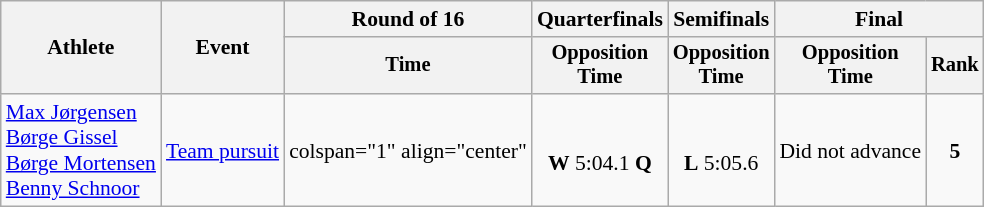<table class="wikitable" style="font-size:90%">
<tr>
<th rowspan="2">Athlete</th>
<th rowspan="2">Event</th>
<th>Round of 16</th>
<th>Quarterfinals</th>
<th>Semifinals</th>
<th colspan=2>Final</th>
</tr>
<tr style="font-size:95%">
<th>Time</th>
<th>Opposition<br>Time</th>
<th>Opposition<br>Time</th>
<th>Opposition<br>Time</th>
<th>Rank</th>
</tr>
<tr align=center>
<td align=left><a href='#'>Max Jørgensen</a><br><a href='#'>Børge Gissel</a><br><a href='#'>Børge Mortensen</a><br><a href='#'>Benny Schnoor</a></td>
<td align=left><a href='#'>Team pursuit</a></td>
<td>colspan="1"  align="center" </td>
<td><br><strong>W</strong> 5:04.1 <strong>Q</strong></td>
<td><br><strong>L</strong> 5:05.6</td>
<td>Did not advance</td>
<td><strong>5</strong></td>
</tr>
</table>
